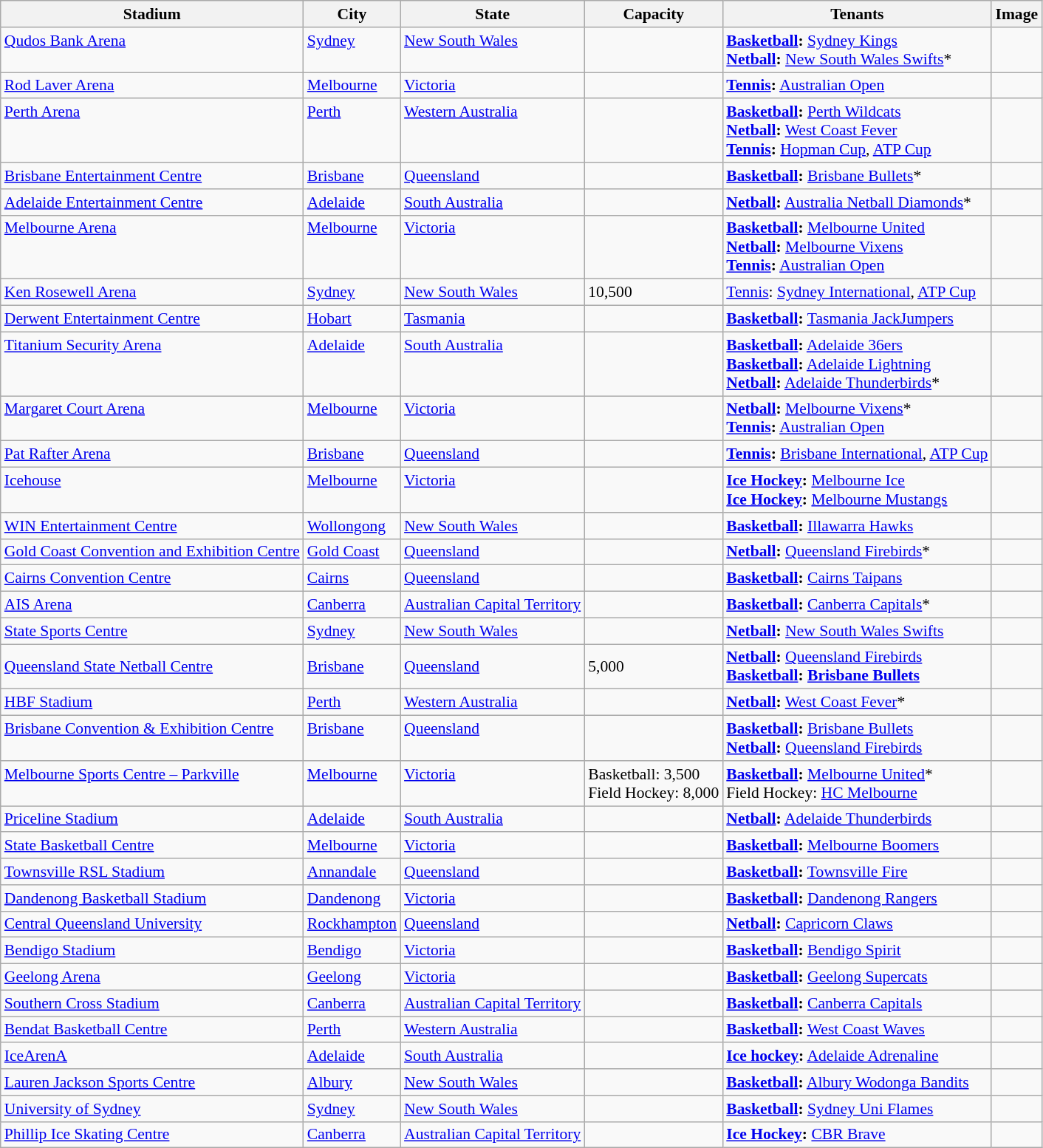<table class="wikitable sortable" style="font-size:90%;">
<tr>
<th>Stadium</th>
<th>City</th>
<th>State</th>
<th>Capacity</th>
<th>Tenants</th>
<th>Image</th>
</tr>
<tr valign=top>
<td><a href='#'>Qudos Bank Arena</a></td>
<td><a href='#'>Sydney</a></td>
<td><a href='#'>New South Wales</a></td>
<td></td>
<td><strong><a href='#'>Basketball</a>:</strong> <a href='#'>Sydney Kings</a><br><strong><a href='#'>Netball</a>:</strong> <a href='#'>New South Wales Swifts</a>*</td>
<td></td>
</tr>
<tr valign=top>
<td><a href='#'>Rod Laver Arena</a></td>
<td><a href='#'>Melbourne</a></td>
<td><a href='#'>Victoria</a></td>
<td></td>
<td><strong><a href='#'>Tennis</a>:</strong> <a href='#'>Australian Open</a></td>
<td></td>
</tr>
<tr valign=top>
<td><a href='#'>Perth Arena</a></td>
<td><a href='#'>Perth</a></td>
<td><a href='#'>Western Australia</a></td>
<td></td>
<td><strong><a href='#'>Basketball</a>:</strong> <a href='#'>Perth Wildcats</a><br><strong><a href='#'>Netball</a>:</strong> <a href='#'>West Coast Fever</a><br><strong><a href='#'>Tennis</a>:</strong> <a href='#'>Hopman Cup</a>, <a href='#'>ATP Cup</a></td>
<td></td>
</tr>
<tr valign=top>
<td><a href='#'>Brisbane Entertainment Centre</a></td>
<td><a href='#'>Brisbane</a></td>
<td><a href='#'>Queensland</a></td>
<td></td>
<td><strong><a href='#'>Basketball</a>:</strong> <a href='#'>Brisbane Bullets</a>*</td>
<td></td>
</tr>
<tr valign=top>
<td><a href='#'>Adelaide Entertainment Centre</a></td>
<td><a href='#'>Adelaide</a></td>
<td><a href='#'>South Australia</a></td>
<td></td>
<td><strong><a href='#'>Netball</a>:</strong> <a href='#'>Australia Netball Diamonds</a>*</td>
<td></td>
</tr>
<tr valign=top>
<td><a href='#'>Melbourne Arena</a></td>
<td><a href='#'>Melbourne</a></td>
<td><a href='#'>Victoria</a></td>
<td></td>
<td><strong><a href='#'>Basketball</a>:</strong> <a href='#'>Melbourne United</a><br><strong><a href='#'>Netball</a>:</strong> <a href='#'>Melbourne Vixens</a><br><strong><a href='#'>Tennis</a>:</strong> <a href='#'>Australian Open</a></td>
<td></td>
</tr>
<tr>
<td><a href='#'>Ken Rosewell Arena</a></td>
<td><a href='#'>Sydney</a></td>
<td><a href='#'>New South Wales</a></td>
<td>10,500</td>
<td><a href='#'>Tennis</a>: <a href='#'>Sydney International</a>, <a href='#'>ATP Cup</a></td>
<td></td>
</tr>
<tr valign=top>
<td><a href='#'>Derwent Entertainment Centre</a></td>
<td><a href='#'>Hobart</a></td>
<td><a href='#'>Tasmania</a></td>
<td></td>
<td><strong><a href='#'>Basketball</a>:</strong> <a href='#'>Tasmania JackJumpers</a></td>
<td></td>
</tr>
<tr valign=top>
<td><a href='#'>Titanium Security Arena</a></td>
<td><a href='#'>Adelaide</a></td>
<td><a href='#'>South Australia</a></td>
<td></td>
<td><strong><a href='#'>Basketball</a>:</strong> <a href='#'>Adelaide 36ers</a><br><strong><a href='#'>Basketball</a>:</strong> <a href='#'>Adelaide Lightning</a><br><strong><a href='#'>Netball</a>:</strong> <a href='#'>Adelaide Thunderbirds</a>*</td>
<td></td>
</tr>
<tr valign=top>
<td><a href='#'>Margaret Court Arena</a></td>
<td><a href='#'>Melbourne</a></td>
<td><a href='#'>Victoria</a></td>
<td></td>
<td><strong><a href='#'>Netball</a>:</strong> <a href='#'>Melbourne Vixens</a>*<br><strong><a href='#'>Tennis</a>:</strong> <a href='#'>Australian Open</a></td>
<td></td>
</tr>
<tr valign=top>
<td><a href='#'>Pat Rafter Arena</a></td>
<td><a href='#'>Brisbane</a></td>
<td><a href='#'>Queensland</a></td>
<td></td>
<td><strong><a href='#'>Tennis</a>:</strong> <a href='#'>Brisbane International</a>, <a href='#'>ATP Cup</a></td>
<td></td>
</tr>
<tr valign=top>
<td><a href='#'>Icehouse</a></td>
<td><a href='#'>Melbourne</a></td>
<td><a href='#'>Victoria</a></td>
<td></td>
<td><strong><a href='#'>Ice Hockey</a>:</strong> <a href='#'>Melbourne Ice</a><br> <strong><a href='#'>Ice Hockey</a>:</strong> <a href='#'>Melbourne Mustangs</a></td>
<td></td>
</tr>
<tr valign=top>
<td><a href='#'>WIN Entertainment Centre</a></td>
<td><a href='#'>Wollongong</a></td>
<td><a href='#'>New South Wales</a></td>
<td></td>
<td><strong><a href='#'>Basketball</a>:</strong> <a href='#'>Illawarra Hawks</a></td>
<td></td>
</tr>
<tr valign=top>
<td><a href='#'>Gold Coast Convention and Exhibition Centre</a></td>
<td><a href='#'>Gold Coast</a></td>
<td><a href='#'>Queensland</a></td>
<td></td>
<td><strong><a href='#'>Netball</a>:</strong> <a href='#'>Queensland Firebirds</a>*</td>
<td></td>
</tr>
<tr valign=top>
<td><a href='#'>Cairns Convention Centre</a></td>
<td><a href='#'>Cairns</a></td>
<td><a href='#'>Queensland</a></td>
<td></td>
<td><strong><a href='#'>Basketball</a>:</strong> <a href='#'>Cairns Taipans</a></td>
<td></td>
</tr>
<tr valign=top>
<td><a href='#'>AIS Arena</a></td>
<td><a href='#'>Canberra</a></td>
<td><a href='#'>Australian Capital Territory</a></td>
<td></td>
<td><strong><a href='#'>Basketball</a>:</strong> <a href='#'>Canberra Capitals</a>*</td>
<td></td>
</tr>
<tr valign=top>
<td><a href='#'>State Sports Centre</a></td>
<td><a href='#'>Sydney</a></td>
<td><a href='#'>New South Wales</a></td>
<td></td>
<td><strong><a href='#'>Netball</a>:</strong> <a href='#'>New South Wales Swifts</a></td>
<td></td>
</tr>
<tr>
<td><a href='#'>Queensland State Netball Centre</a></td>
<td><a href='#'>Brisbane</a></td>
<td><a href='#'>Queensland</a></td>
<td>5,000</td>
<td><strong><a href='#'>Netball</a>:</strong> <a href='#'>Queensland Firebirds</a><br><strong><a href='#'>Basketball</a>: <a href='#'>Brisbane Bullets</a></strong></td>
<td></td>
</tr>
<tr valign="top">
<td><a href='#'>HBF Stadium</a></td>
<td><a href='#'>Perth</a></td>
<td><a href='#'>Western Australia</a></td>
<td></td>
<td><strong><a href='#'>Netball</a>:</strong> <a href='#'>West Coast Fever</a>*</td>
<td></td>
</tr>
<tr valign="top">
<td><a href='#'>Brisbane Convention & Exhibition Centre</a></td>
<td><a href='#'>Brisbane</a></td>
<td><a href='#'>Queensland</a></td>
<td></td>
<td><strong><a href='#'>Basketball</a>:</strong> <a href='#'>Brisbane Bullets</a><br><strong><a href='#'>Netball</a>:</strong> <a href='#'>Queensland Firebirds</a></td>
<td></td>
</tr>
<tr valign="top">
<td><a href='#'>Melbourne Sports Centre – Parkville</a></td>
<td><a href='#'>Melbourne</a></td>
<td><a href='#'>Victoria</a></td>
<td>Basketball: 3,500<br>Field Hockey: 8,000</td>
<td><strong><a href='#'>Basketball</a>:</strong> <a href='#'>Melbourne United</a>*<br>Field Hockey: <a href='#'>HC Melbourne</a></td>
<td></td>
</tr>
<tr valign="top">
<td><a href='#'>Priceline Stadium</a></td>
<td><a href='#'>Adelaide</a></td>
<td><a href='#'>South Australia</a></td>
<td></td>
<td><strong><a href='#'>Netball</a>:</strong> <a href='#'>Adelaide Thunderbirds</a></td>
<td></td>
</tr>
<tr valign="top">
<td><a href='#'>State Basketball Centre</a></td>
<td><a href='#'>Melbourne</a></td>
<td><a href='#'>Victoria</a></td>
<td></td>
<td><strong><a href='#'>Basketball</a>:</strong> <a href='#'>Melbourne Boomers</a></td>
<td></td>
</tr>
<tr valign="top">
<td><a href='#'>Townsville RSL Stadium</a></td>
<td><a href='#'>Annandale</a></td>
<td><a href='#'>Queensland</a></td>
<td></td>
<td><strong><a href='#'>Basketball</a>:</strong> <a href='#'>Townsville Fire</a></td>
<td></td>
</tr>
<tr valign="top">
<td><a href='#'>Dandenong Basketball Stadium</a></td>
<td><a href='#'>Dandenong</a></td>
<td><a href='#'>Victoria</a></td>
<td></td>
<td><strong><a href='#'>Basketball</a>:</strong> <a href='#'>Dandenong Rangers</a></td>
<td></td>
</tr>
<tr valign="top">
<td><a href='#'>Central Queensland University</a></td>
<td><a href='#'>Rockhampton</a></td>
<td><a href='#'>Queensland</a></td>
<td></td>
<td><strong><a href='#'>Netball</a>:</strong> <a href='#'>Capricorn Claws</a></td>
<td></td>
</tr>
<tr valign="top">
<td><a href='#'>Bendigo Stadium</a></td>
<td><a href='#'>Bendigo</a></td>
<td><a href='#'>Victoria</a></td>
<td></td>
<td><strong><a href='#'>Basketball</a>:</strong> <a href='#'>Bendigo Spirit</a></td>
<td></td>
</tr>
<tr valign="top">
<td><a href='#'>Geelong Arena</a></td>
<td><a href='#'>Geelong</a></td>
<td><a href='#'>Victoria</a></td>
<td></td>
<td><strong><a href='#'>Basketball</a>:</strong> <a href='#'>Geelong Supercats</a></td>
<td></td>
</tr>
<tr valign="top">
<td><a href='#'>Southern Cross Stadium</a></td>
<td><a href='#'>Canberra</a></td>
<td><a href='#'>Australian Capital Territory</a></td>
<td></td>
<td><strong><a href='#'>Basketball</a>:</strong> <a href='#'>Canberra Capitals</a></td>
<td></td>
</tr>
<tr valign="top">
<td><a href='#'>Bendat Basketball Centre</a></td>
<td><a href='#'>Perth</a></td>
<td><a href='#'>Western Australia</a></td>
<td></td>
<td><strong><a href='#'>Basketball</a>:</strong> <a href='#'>West Coast Waves</a></td>
<td></td>
</tr>
<tr valign="top">
<td><a href='#'>IceArenA</a></td>
<td><a href='#'>Adelaide</a></td>
<td><a href='#'>South Australia</a></td>
<td></td>
<td><strong><a href='#'>Ice hockey</a>:</strong> <a href='#'>Adelaide Adrenaline</a></td>
<td></td>
</tr>
<tr valign="top">
<td><a href='#'>Lauren Jackson Sports Centre</a></td>
<td><a href='#'>Albury</a></td>
<td><a href='#'>New South Wales</a></td>
<td></td>
<td><strong><a href='#'>Basketball</a>:</strong> <a href='#'>Albury Wodonga Bandits</a></td>
<td></td>
</tr>
<tr valign="top">
<td><a href='#'>University of Sydney</a></td>
<td><a href='#'>Sydney</a></td>
<td><a href='#'>New South Wales</a></td>
<td></td>
<td><strong><a href='#'>Basketball</a>:</strong> <a href='#'>Sydney Uni Flames</a></td>
<td></td>
</tr>
<tr valign="top">
<td><a href='#'>Phillip Ice Skating Centre</a></td>
<td><a href='#'>Canberra</a></td>
<td><a href='#'>Australian Capital Territory</a></td>
<td></td>
<td><strong><a href='#'>Ice Hockey</a>:</strong> <a href='#'>CBR Brave</a></td>
<td></td>
</tr>
</table>
